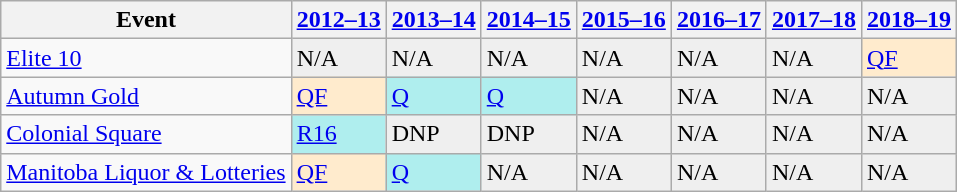<table class="wikitable" border="1">
<tr>
<th>Event</th>
<th><a href='#'>2012–13</a></th>
<th><a href='#'>2013–14</a></th>
<th><a href='#'>2014–15</a></th>
<th><a href='#'>2015–16</a></th>
<th><a href='#'>2016–17</a></th>
<th><a href='#'>2017–18</a></th>
<th><a href='#'>2018–19</a></th>
</tr>
<tr>
<td><a href='#'>Elite 10</a></td>
<td style="background:#EFEFEF;">N/A</td>
<td style="background:#EFEFEF;">N/A</td>
<td style="background:#EFEFEF;">N/A</td>
<td style="background:#EFEFEF;">N/A</td>
<td style="background:#EFEFEF;">N/A</td>
<td style="background:#EFEFEF;">N/A</td>
<td style="background:#ffebcd;"><a href='#'>QF</a></td>
</tr>
<tr>
<td><a href='#'>Autumn Gold</a></td>
<td style="background:#ffebcd;"><a href='#'>QF</a></td>
<td style="background:#afeeee;"><a href='#'>Q</a></td>
<td style="background:#afeeee;"><a href='#'>Q</a></td>
<td style="background:#EFEFEF;">N/A</td>
<td style="background:#EFEFEF;">N/A</td>
<td style="background:#EFEFEF;">N/A</td>
<td style="background:#EFEFEF;">N/A</td>
</tr>
<tr>
<td><a href='#'>Colonial Square</a></td>
<td style="background:#afeeee;"><a href='#'>R16</a></td>
<td style="background:#EFEFEF;">DNP</td>
<td style="background:#EFEFEF;">DNP</td>
<td style="background:#EFEFEF;">N/A</td>
<td style="background:#EFEFEF;">N/A</td>
<td style="background:#EFEFEF;">N/A</td>
<td style="background:#EFEFEF;">N/A</td>
</tr>
<tr>
<td><a href='#'>Manitoba Liquor & Lotteries</a></td>
<td style="background:#ffebcd;"><a href='#'>QF</a></td>
<td style="background:#afeeee;"><a href='#'>Q</a></td>
<td style="background:#EFEFEF;">N/A</td>
<td style="background:#EFEFEF;">N/A</td>
<td style="background:#EFEFEF;">N/A</td>
<td style="background:#EFEFEF;">N/A</td>
<td style="background:#EFEFEF;">N/A</td>
</tr>
</table>
